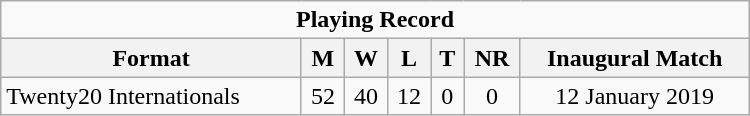<table class="wikitable" style="text-align: center; width: 500px;">
<tr>
<td colspan=7 align="center"><strong>Playing Record</strong></td>
</tr>
<tr>
<th>Format</th>
<th>M</th>
<th>W</th>
<th>L</th>
<th>T</th>
<th>NR</th>
<th>Inaugural Match</th>
</tr>
<tr>
<td align="left">Twenty20 Internationals</td>
<td>52</td>
<td>40</td>
<td>12</td>
<td>0</td>
<td>0</td>
<td>12 January 2019</td>
</tr>
</table>
